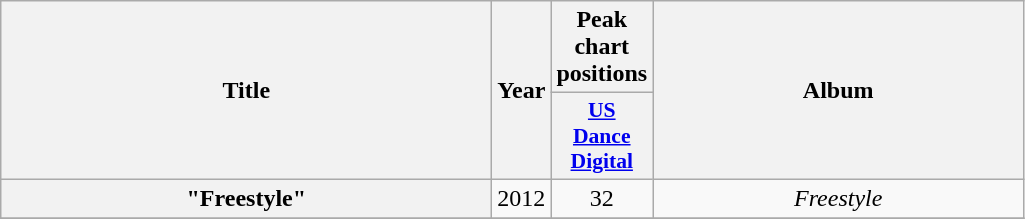<table class="wikitable plainrowheaders" style="text-align:center;">
<tr>
<th scope="col" rowspan="2" style="width:20em;">Title</th>
<th scope="col" rowspan="2" style="width:1em;">Year</th>
<th scope="col" colspan="1">Peak chart positions</th>
<th scope="col" rowspan="2" style="width:15em;">Album</th>
</tr>
<tr>
<th scope="col" style="width:3em;font-size:90%;"><a href='#'>US<br>Dance<br>Digital</a><br></th>
</tr>
<tr>
<th scope="row">"Freestyle"<br></th>
<td>2012</td>
<td>32</td>
<td><em>Freestyle</em></td>
</tr>
<tr>
</tr>
</table>
